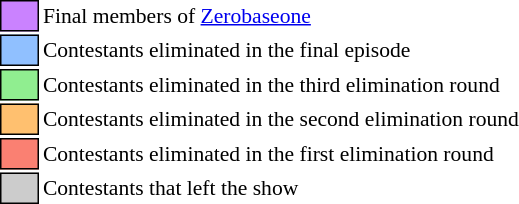<table class="toccolours" style="font-size:90%; white-space:nowrap">
<tr>
<td style="background:#CA82FF; border: 1px solid black">      </td>
<td>Final members of <a href='#'>Zerobaseone</a></td>
</tr>
<tr>
<td style="background:#90C0FF; border: 1px solid black">      </td>
<td>Contestants eliminated in the final episode</td>
</tr>
<tr>
<td style="background:#90EE90; border: 1px solid black">      </td>
<td>Contestants eliminated in the third elimination round</td>
</tr>
<tr>
<td style="background:#FFC06F; border: 1px solid black">      </td>
<td>Contestants eliminated in the second elimination round</td>
</tr>
<tr>
<td style="background:salmon; border: 1px solid black">      </td>
<td>Contestants eliminated in the first elimination round</td>
</tr>
<tr>
<td style="background:#CCCCCC; border: 1px solid black">      </td>
<td>Contestants that left the show</td>
</tr>
</table>
